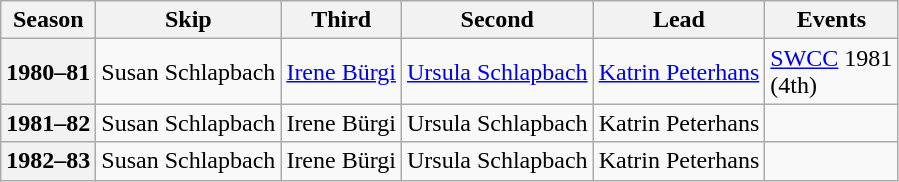<table class="wikitable">
<tr>
<th scope="col">Season</th>
<th scope="col">Skip</th>
<th scope="col">Third</th>
<th scope="col">Second</th>
<th scope="col">Lead</th>
<th scope="col">Events</th>
</tr>
<tr>
<th scope="row">1980–81</th>
<td>Susan Schlapbach</td>
<td><a href='#'>Irene Bürgi</a></td>
<td><a href='#'>Ursula Schlapbach</a></td>
<td><a href='#'>Katrin Peterhans</a></td>
<td><a href='#'>SWCC</a> 1981 <br> (4th)</td>
</tr>
<tr>
<th scope="row">1981–82</th>
<td>Susan Schlapbach</td>
<td>Irene Bürgi</td>
<td>Ursula Schlapbach</td>
<td>Katrin Peterhans</td>
<td> </td>
</tr>
<tr>
<th scope="row">1982–83</th>
<td>Susan Schlapbach</td>
<td>Irene Bürgi</td>
<td>Ursula Schlapbach</td>
<td>Katrin Peterhans</td>
<td> </td>
</tr>
</table>
